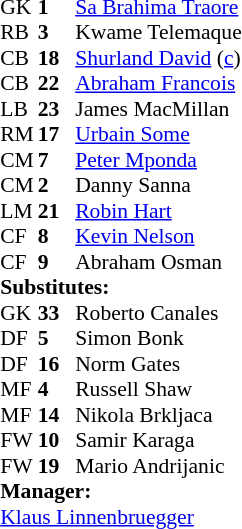<table cellspacing="0" cellpadding="0" style="font-size:90%; margin:auto;">
<tr>
<th width=25></th>
<th width=25></th>
</tr>
<tr>
<td>GK</td>
<td><strong>1</strong></td>
<td> <a href='#'>Sa Brahima Traore</a></td>
</tr>
<tr>
<td>RB</td>
<td><strong>3</strong></td>
<td> Kwame Telemaque</td>
</tr>
<tr>
<td>CB</td>
<td><strong>18</strong></td>
<td> <a href='#'>Shurland David</a> (<a href='#'>c</a>)</td>
<td></td>
<td></td>
</tr>
<tr>
<td>CB</td>
<td><strong>22</strong></td>
<td> <a href='#'>Abraham Francois</a></td>
</tr>
<tr>
<td>LB</td>
<td><strong>23</strong></td>
<td> James MacMillan</td>
<td></td>
<td></td>
</tr>
<tr>
<td>RM</td>
<td><strong>17</strong></td>
<td> <a href='#'>Urbain Some</a></td>
<td></td>
<td></td>
</tr>
<tr>
<td>CM</td>
<td><strong>7</strong></td>
<td> <a href='#'>Peter Mponda</a></td>
<td></td>
<td></td>
</tr>
<tr>
<td>CM</td>
<td><strong>2</strong></td>
<td> Danny Sanna</td>
<td></td>
<td></td>
</tr>
<tr>
<td>LM</td>
<td><strong>21</strong></td>
<td> <a href='#'>Robin Hart</a></td>
<td></td>
<td></td>
</tr>
<tr>
<td>CF</td>
<td><strong>8</strong></td>
<td> <a href='#'>Kevin Nelson</a></td>
<td></td>
<td></td>
</tr>
<tr>
<td>CF</td>
<td><strong>9</strong></td>
<td> Abraham Osman</td>
<td></td>
<td></td>
</tr>
<tr>
<td colspan=3><strong>Substitutes:</strong></td>
</tr>
<tr>
<td>GK</td>
<td><strong>33</strong></td>
<td> Roberto Canales</td>
<td></td>
<td></td>
</tr>
<tr>
<td>DF</td>
<td><strong>5</strong></td>
<td> Simon Bonk</td>
<td></td>
<td></td>
</tr>
<tr>
<td>DF</td>
<td><strong>16</strong></td>
<td> Norm Gates</td>
<td></td>
<td></td>
</tr>
<tr>
<td>MF</td>
<td><strong>4</strong></td>
<td> Russell Shaw</td>
<td></td>
<td></td>
</tr>
<tr>
<td>MF</td>
<td><strong>14</strong></td>
<td> Nikola Brkljaca</td>
<td></td>
<td></td>
</tr>
<tr>
<td>FW</td>
<td><strong>10</strong></td>
<td> Samir Karaga</td>
<td></td>
<td></td>
</tr>
<tr>
<td>FW</td>
<td><strong>19</strong></td>
<td> Mario Andrijanic</td>
<td></td>
<td></td>
</tr>
<tr>
<td colspan=3><strong>Manager:</strong></td>
</tr>
<tr>
<td colspan=4> <a href='#'>Klaus Linnenbruegger</a></td>
</tr>
</table>
